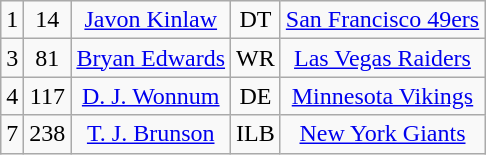<table class="wikitable" style="text-align:center">
<tr>
<td>1</td>
<td>14</td>
<td><a href='#'>Javon Kinlaw</a></td>
<td>DT</td>
<td><a href='#'>San Francisco 49ers</a></td>
</tr>
<tr>
<td>3</td>
<td>81</td>
<td><a href='#'>Bryan Edwards</a></td>
<td>WR</td>
<td><a href='#'>Las Vegas Raiders</a></td>
</tr>
<tr>
<td>4</td>
<td>117</td>
<td><a href='#'>D. J. Wonnum</a></td>
<td>DE</td>
<td><a href='#'>Minnesota Vikings</a></td>
</tr>
<tr>
<td>7</td>
<td>238</td>
<td><a href='#'>T. J. Brunson</a></td>
<td>ILB</td>
<td><a href='#'>New York Giants</a></td>
</tr>
</table>
